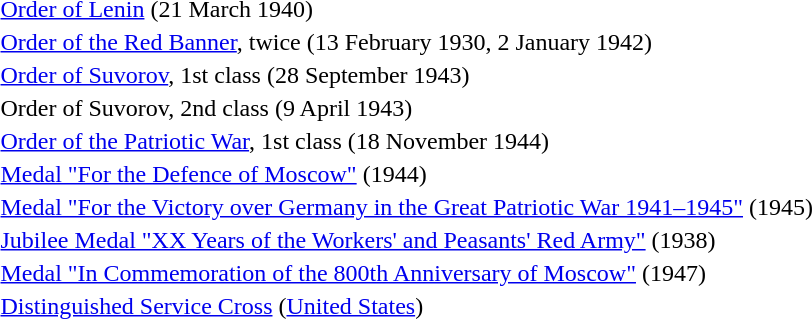<table>
<tr>
<td></td>
<td><a href='#'>Order of Lenin</a> (21 March 1940)</td>
</tr>
<tr>
<td></td>
<td><a href='#'>Order of the Red Banner</a>, twice (13 February 1930, 2 January 1942)</td>
</tr>
<tr>
<td></td>
<td><a href='#'>Order of Suvorov</a>, 1st class (28 September 1943)</td>
</tr>
<tr>
<td></td>
<td>Order of Suvorov, 2nd class (9 April 1943)</td>
</tr>
<tr>
<td></td>
<td><a href='#'>Order of the Patriotic War</a>, 1st class (18 November 1944)</td>
</tr>
<tr>
<td></td>
<td><a href='#'>Medal "For the Defence of Moscow"</a> (1944)</td>
</tr>
<tr>
<td></td>
<td><a href='#'>Medal "For the Victory over Germany in the Great Patriotic War 1941–1945"</a> (1945)</td>
</tr>
<tr>
<td></td>
<td><a href='#'>Jubilee Medal "XX Years of the Workers' and Peasants' Red Army"</a> (1938)</td>
</tr>
<tr>
<td></td>
<td><a href='#'>Medal "In Commemoration of the 800th Anniversary of Moscow"</a> (1947)</td>
</tr>
<tr>
<td></td>
<td><a href='#'>Distinguished Service Cross</a> (<a href='#'>United States</a>)</td>
</tr>
</table>
